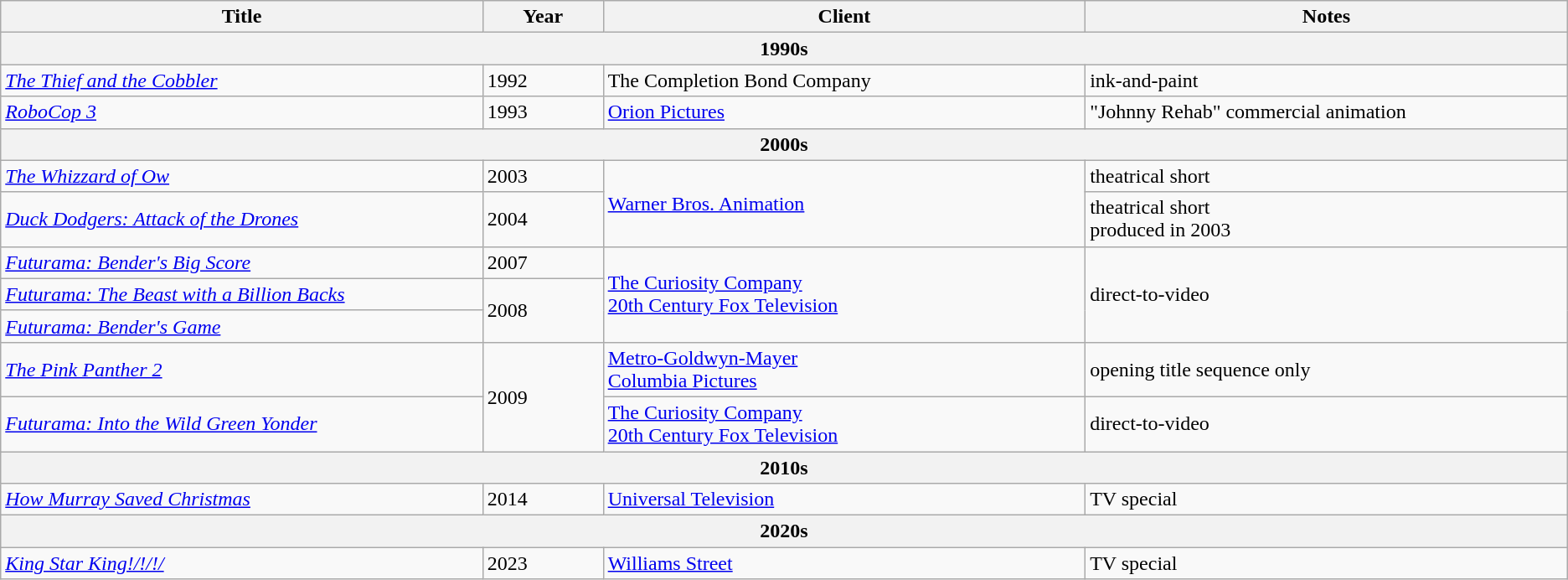<table class="wikitable sortable" style="width: auto style=" width:65%; table-layout: fixed">
<tr>
<th style="width:20%;">Title</th>
<th style="width:5%;">Year</th>
<th style="width:20%;">Client</th>
<th style="width:20%;" class="unsortable">Notes</th>
</tr>
<tr>
<th colspan="4" style="background-color:#white;">1990s</th>
</tr>
<tr>
<td><em><a href='#'>The Thief and the Cobbler</a></em></td>
<td>1992</td>
<td>The Completion Bond Company</td>
<td>ink-and-paint</td>
</tr>
<tr>
<td><em><a href='#'>RoboCop 3</a></em></td>
<td>1993</td>
<td><a href='#'>Orion Pictures</a></td>
<td>"Johnny Rehab" commercial animation</td>
</tr>
<tr>
<th colspan="4" style="background-color:#white;">2000s</th>
</tr>
<tr>
<td><em><a href='#'>The Whizzard of Ow</a></em></td>
<td>2003</td>
<td rowspan="2"><a href='#'>Warner Bros. Animation</a></td>
<td>theatrical short</td>
</tr>
<tr>
<td><em><a href='#'>Duck Dodgers: Attack of the Drones</a></em></td>
<td>2004</td>
<td>theatrical short<br>produced in 2003</td>
</tr>
<tr>
<td><em><a href='#'>Futurama: Bender's Big Score</a></em></td>
<td>2007</td>
<td rowspan="3"><a href='#'>The Curiosity Company</a><br><a href='#'>20th Century Fox Television</a></td>
<td rowspan="3">direct-to-video</td>
</tr>
<tr>
<td><em><a href='#'>Futurama: The Beast with a Billion Backs</a></em></td>
<td rowspan="2">2008</td>
</tr>
<tr>
<td><em><a href='#'>Futurama: Bender's Game</a></em></td>
</tr>
<tr>
<td><em><a href='#'>The Pink Panther 2</a></em></td>
<td rowspan="2">2009</td>
<td><a href='#'>Metro-Goldwyn-Mayer</a><br><a href='#'>Columbia Pictures</a></td>
<td>opening title sequence only</td>
</tr>
<tr>
<td><em><a href='#'>Futurama: Into the Wild Green Yonder</a></em></td>
<td><a href='#'>The Curiosity Company</a><br><a href='#'>20th Century Fox Television</a></td>
<td>direct-to-video</td>
</tr>
<tr>
<th colspan="4" style="background-color:#white;">2010s</th>
</tr>
<tr>
<td><em><a href='#'>How Murray Saved Christmas</a></em></td>
<td>2014</td>
<td><a href='#'>Universal Television</a></td>
<td>TV special</td>
</tr>
<tr>
<th colspan="4" style="background-color:#white;">2020s</th>
</tr>
<tr>
<td><em><a href='#'>King Star King!/!/!/</a></em></td>
<td>2023</td>
<td><a href='#'>Williams Street</a></td>
<td>TV special</td>
</tr>
</table>
